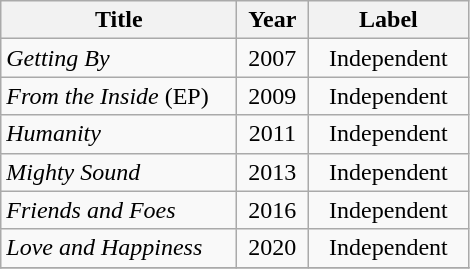<table class="wikitable">
<tr>
<th align="center" valign="center" width="150">Title</th>
<th align="center" valign="center" width="40">Year</th>
<th align="center" valign="center" width="100">Label</th>
</tr>
<tr>
<td align="left" valign="center"><em>Getting By</em></td>
<td align="center" valign="center">2007</td>
<td align="center" valign="center">Independent</td>
</tr>
<tr>
<td align="left" valign="center"><em>From the Inside</em> (EP)</td>
<td align="center" valign="center">2009</td>
<td align="center" valign="center">Independent</td>
</tr>
<tr>
<td align="left" valign="center"><em>Humanity</em></td>
<td align="center" valign="center">2011</td>
<td align="center" valign="center">Independent</td>
</tr>
<tr>
<td align="left" valign="center"><em>Mighty Sound</em></td>
<td align="center" valign="center">2013</td>
<td align="center" valign="center">Independent</td>
</tr>
<tr>
<td align="left" valign="center"><em>Friends and Foes</em></td>
<td align="center" valign="center">2016</td>
<td align="center" valign="center">Independent</td>
</tr>
<tr>
<td align="left" valign="center"><em>Love and Happiness</em></td>
<td align="center" valign="center">2020</td>
<td align="center" valign="center">Independent</td>
</tr>
<tr>
</tr>
</table>
